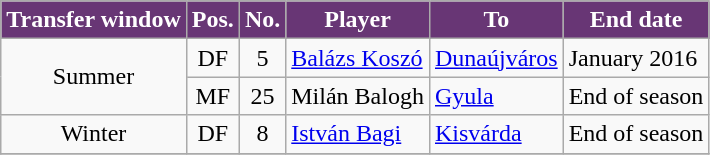<table class="wikitable plainrowheaders sortable">
<tr>
<th style="background-color:#683675; color:#FFFFFF">Transfer window</th>
<th style="background-color:#683675; color:#FFFFFF">Pos.</th>
<th style="background-color:#683675; color:#FFFFFF">No.</th>
<th style="background-color:#683675; color:#FFFFFF">Player</th>
<th style="background-color:#683675; color:#FFFFFF">To</th>
<th style="background-color:#683675; color:#FFFFFF">End date</th>
</tr>
<tr>
<td rowspan="2" style="text-align:center;">Summer</td>
<td style="text-align:center;">DF</td>
<td style="text-align:center;">5</td>
<td style="text-align:left;"> <a href='#'>Balázs Koszó</a></td>
<td style="text-align:left;"><a href='#'>Dunaújváros</a></td>
<td style="text-align:left;">January 2016</td>
</tr>
<tr>
<td style="text-align:center;">MF</td>
<td style="text-align:center;">25</td>
<td style="text-align:left;"> Milán Balogh</td>
<td style="text-align:left;"><a href='#'>Gyula</a></td>
<td style="text-align:left;">End of season</td>
</tr>
<tr>
<td style="text-align:center;">Winter</td>
<td style="text-align:center;">DF</td>
<td style="text-align:center;">8</td>
<td style="text-align:left;"> <a href='#'>István Bagi</a></td>
<td style="text-align:left;"><a href='#'>Kisvárda</a></td>
<td style="text-align:left;">End of season</td>
</tr>
<tr>
</tr>
</table>
